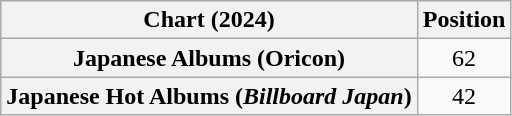<table class="wikitable sortable plainrowheaders" style="text-align:center">
<tr>
<th scope="col">Chart (2024)</th>
<th scope="col">Position</th>
</tr>
<tr>
<th scope="row">Japanese Albums (Oricon)</th>
<td>62</td>
</tr>
<tr>
<th scope="row">Japanese Hot Albums (<em>Billboard Japan</em>)</th>
<td>42</td>
</tr>
</table>
